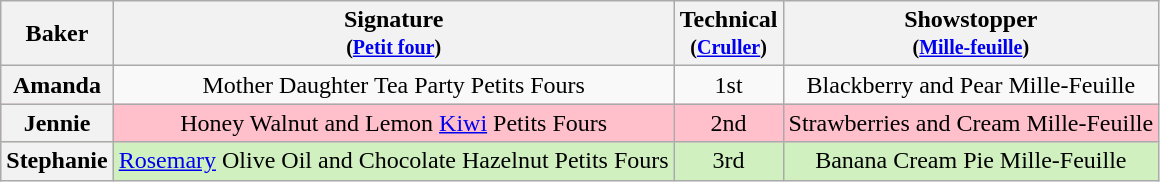<table class="wikitable sortable" style="text-align:center;">
<tr>
<th scope="col">Baker</th>
<th scope="col" class="unsortable">Signature<br><small>(<a href='#'>Petit four</a>)</small></th>
<th scope="col">Technical<br><small>(<a href='#'>Cruller</a>)</small></th>
<th scope="col" class="unsortable">Showstopper<br><small>(<a href='#'>Mille-feuille</a>)</small></th>
</tr>
<tr>
<th scope="row">Amanda</th>
<td>Mother Daughter Tea Party Petits Fours</td>
<td>1st</td>
<td>Blackberry and Pear Mille-Feuille</td>
</tr>
<tr style="background:Pink;">
<th scope="row">Jennie</th>
<td>Honey Walnut and Lemon <a href='#'>Kiwi</a> Petits Fours</td>
<td>2nd</td>
<td>Strawberries and Cream Mille-Feuille</td>
</tr>
<tr style="background:#d0f0c0;">
<th scope="row">Stephanie</th>
<td><a href='#'>Rosemary</a> Olive Oil and Chocolate Hazelnut Petits Fours</td>
<td>3rd</td>
<td>Banana Cream Pie Mille-Feuille</td>
</tr>
</table>
